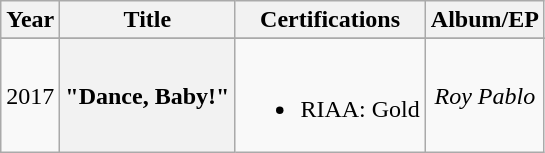<table class="wikitable plainrowheaders" style="text-align:center;">
<tr>
<th rowspan="1" scope="col">Year</th>
<th rowspan="1" scope="col">Title</th>
<th rowspan="1">Certifications</th>
<th rowspan="1" scope="col">Album/EP</th>
</tr>
<tr>
</tr>
<tr>
<td>2017</td>
<th scope="row">"Dance, Baby!"</th>
<td><br><ul><li>RIAA: Gold</li></ul></td>
<td><em>Roy Pablo</em></td>
</tr>
</table>
